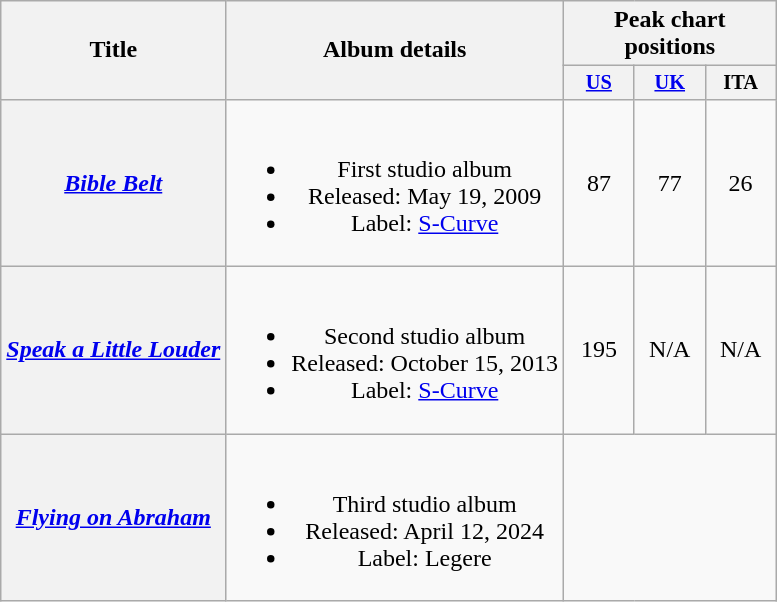<table class="wikitable plainrowheaders" style="text-align:center;">
<tr>
<th scope="col" rowspan="2">Title</th>
<th scope="col" rowspan="2">Album details</th>
<th scope="col" colspan="3">Peak chart positions</th>
</tr>
<tr>
<th scope="col" style="width:3em;font-size:85%;"><a href='#'>US</a></th>
<th scope="col" style="width:3em;font-size:85%;"><a href='#'>UK</a></th>
<th scope="col" style="width:3em;font-size:85%;">ITA</th>
</tr>
<tr>
<th scope="row"><em><a href='#'>Bible Belt</a></em></th>
<td><br><ul><li>First studio album</li><li>Released: May 19, 2009</li><li>Label: <a href='#'>S-Curve</a></li></ul></td>
<td>87</td>
<td>77</td>
<td>26</td>
</tr>
<tr>
<th scope="row"><em><a href='#'>Speak a Little Louder</a></em></th>
<td><br><ul><li>Second studio album</li><li>Released: October 15, 2013</li><li>Label: <a href='#'>S-Curve</a></li></ul></td>
<td>195</td>
<td>N/A</td>
<td>N/A</td>
</tr>
<tr>
<th scope="row"><em><a href='#'>Flying on Abraham</a></em></th>
<td><br><ul><li>Third studio album</li><li>Released: April 12, 2024</li><li>Label: Legere</li></ul></td>
</tr>
</table>
